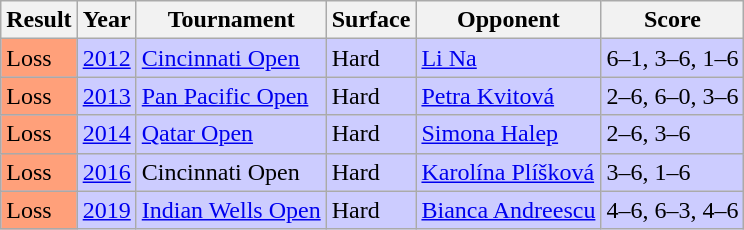<table class="sortable wikitable">
<tr>
<th>Result</th>
<th>Year</th>
<th>Tournament</th>
<th>Surface</th>
<th>Opponent</th>
<th class="unsortable">Score</th>
</tr>
<tr bgcolor=CCCCFF>
<td bgcolor=#ffa07a>Loss</td>
<td><a href='#'>2012</a></td>
<td><a href='#'>Cincinnati Open</a></td>
<td>Hard</td>
<td> <a href='#'>Li Na</a></td>
<td>6–1, 3–6, 1–6</td>
</tr>
<tr bgcolor=CCCCFF>
<td bgcolor=#ffa07a>Loss</td>
<td><a href='#'>2013</a></td>
<td><a href='#'>Pan Pacific Open</a></td>
<td>Hard</td>
<td> <a href='#'>Petra Kvitová</a></td>
<td>2–6, 6–0, 3–6</td>
</tr>
<tr bgcolor=CCCCFF>
<td bgcolor=#ffa07a>Loss</td>
<td><a href='#'>2014</a></td>
<td><a href='#'>Qatar Open</a></td>
<td>Hard</td>
<td> <a href='#'>Simona Halep</a></td>
<td>2–6, 3–6</td>
</tr>
<tr bgcolor=CCCCFF>
<td bgcolor=#ffa07a>Loss</td>
<td><a href='#'>2016</a></td>
<td>Cincinnati Open</td>
<td>Hard</td>
<td> <a href='#'>Karolína Plíšková</a></td>
<td>3–6, 1–6</td>
</tr>
<tr bgcolor=CCCCFF>
<td bgcolor=Ffa07a>Loss</td>
<td><a href='#'>2019</a></td>
<td><a href='#'>Indian Wells Open</a></td>
<td>Hard</td>
<td> <a href='#'>Bianca Andreescu</a></td>
<td>4–6, 6–3, 4–6</td>
</tr>
</table>
